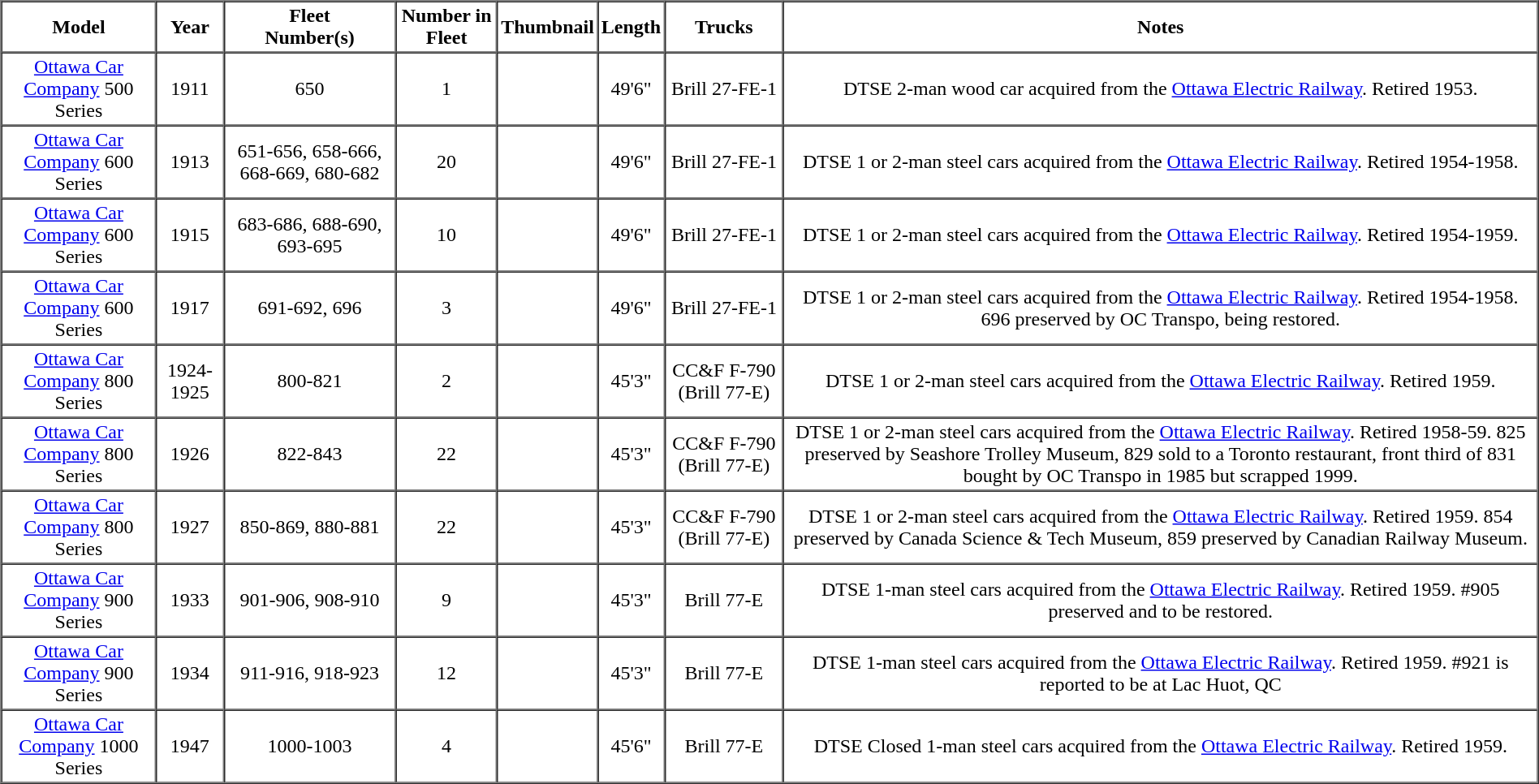<table border="1" cellspacing="0" cellpadding="2" class=sortable>
<tr>
<th>Model</th>
<th>Year</th>
<th>Fleet<br>Number(s)</th>
<th>Number in Fleet</th>
<th>Thumbnail</th>
<th>Length</th>
<th>Trucks</th>
<th>Notes</th>
</tr>
<tr align="center">
<td><a href='#'>Ottawa Car Company</a> 500 Series</td>
<td>1911</td>
<td>650</td>
<td>1</td>
<td></td>
<td>49'6"</td>
<td>Brill 27-FE-1</td>
<td>DTSE 2-man wood car acquired from the <a href='#'>Ottawa Electric Railway</a>. Retired 1953.</td>
</tr>
<tr align="center">
<td><a href='#'>Ottawa Car Company</a> 600 Series</td>
<td>1913</td>
<td>651-656, 658-666, 668-669, 680-682</td>
<td>20</td>
<td></td>
<td>49'6"</td>
<td>Brill 27-FE-1</td>
<td>DTSE 1 or 2-man steel cars acquired from the <a href='#'>Ottawa Electric Railway</a>. Retired 1954-1958.</td>
</tr>
<tr align="center">
<td><a href='#'>Ottawa Car Company</a> 600 Series</td>
<td>1915</td>
<td>683-686, 688-690, 693-695</td>
<td>10</td>
<td></td>
<td>49'6"</td>
<td>Brill 27-FE-1</td>
<td>DTSE 1 or 2-man steel cars acquired from the <a href='#'>Ottawa Electric Railway</a>. Retired 1954-1959.</td>
</tr>
<tr align="center">
<td><a href='#'>Ottawa Car Company</a> 600 Series</td>
<td>1917</td>
<td>691-692, 696</td>
<td>3</td>
<td></td>
<td>49'6"</td>
<td>Brill 27-FE-1</td>
<td>DTSE 1 or 2-man steel cars acquired from the <a href='#'>Ottawa Electric Railway</a>. Retired 1954-1958. 696 preserved by OC Transpo, being restored.</td>
</tr>
<tr align="center">
<td><a href='#'>Ottawa Car Company</a> 800 Series</td>
<td>1924-1925</td>
<td>800-821</td>
<td>2</td>
<td></td>
<td>45'3"</td>
<td>CC&F F-790 (Brill 77-E)</td>
<td>DTSE 1 or 2-man steel cars acquired from the <a href='#'>Ottawa Electric Railway</a>. Retired 1959.</td>
</tr>
<tr align="center">
<td><a href='#'>Ottawa Car Company</a> 800 Series</td>
<td>1926</td>
<td>822-843</td>
<td>22</td>
<td></td>
<td>45'3"</td>
<td>CC&F F-790 (Brill 77-E)</td>
<td>DTSE 1 or 2-man steel cars acquired from the <a href='#'>Ottawa Electric Railway</a>. Retired 1958-59. 825 preserved by Seashore Trolley Museum, 829 sold to a Toronto restaurant, front third of 831 bought by OC Transpo in 1985 but scrapped 1999.</td>
</tr>
<tr align="center">
<td><a href='#'>Ottawa Car Company</a> 800 Series</td>
<td>1927</td>
<td>850-869, 880-881</td>
<td>22</td>
<td></td>
<td>45'3"</td>
<td>CC&F F-790 (Brill 77-E)</td>
<td>DTSE 1 or 2-man steel cars acquired from the <a href='#'>Ottawa Electric Railway</a>. Retired 1959. 854 preserved by Canada Science & Tech Museum, 859 preserved by Canadian Railway Museum.</td>
</tr>
<tr align="center">
<td><a href='#'>Ottawa Car Company</a> 900 Series</td>
<td>1933</td>
<td>901-906, 908-910</td>
<td>9</td>
<td></td>
<td>45'3"</td>
<td>Brill 77-E</td>
<td>DTSE 1-man steel cars acquired from the <a href='#'>Ottawa Electric Railway</a>. Retired 1959. #905 preserved and to be restored.</td>
</tr>
<tr align="center">
<td><a href='#'>Ottawa Car Company</a> 900 Series</td>
<td>1934</td>
<td>911-916, 918-923</td>
<td>12</td>
<td></td>
<td>45'3"</td>
<td>Brill 77-E</td>
<td>DTSE 1-man steel cars acquired from the <a href='#'>Ottawa Electric Railway</a>. Retired 1959. #921 is reported to be at Lac Huot, QC</td>
</tr>
<tr align="center">
<td><a href='#'>Ottawa Car Company</a> 1000 Series</td>
<td>1947</td>
<td>1000-1003</td>
<td>4</td>
<td></td>
<td>45'6"</td>
<td>Brill 77-E</td>
<td>DTSE Closed 1-man steel cars acquired from the <a href='#'>Ottawa Electric Railway</a>. Retired 1959.</td>
</tr>
</table>
